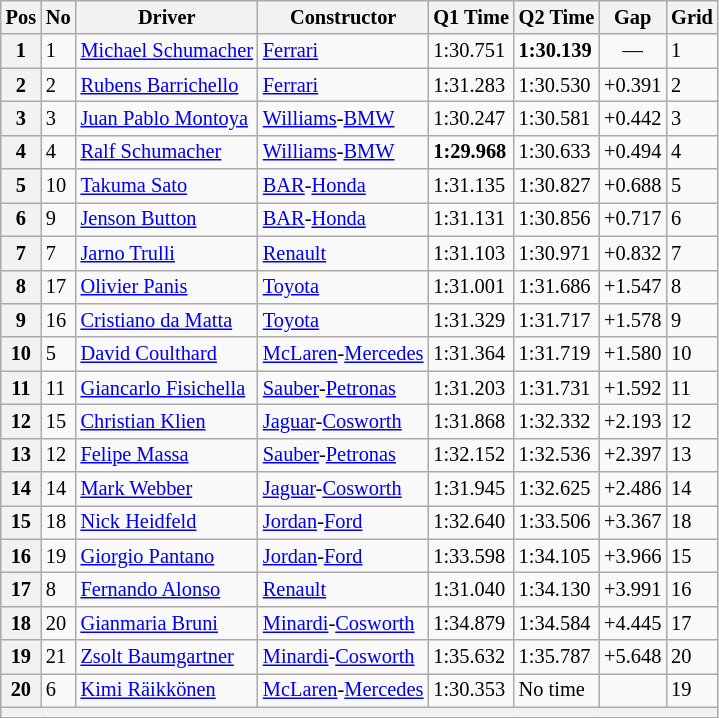<table class="wikitable sortable" style="font-size: 85%;">
<tr>
<th>Pos</th>
<th>No</th>
<th>Driver</th>
<th>Constructor</th>
<th>Q1 Time</th>
<th>Q2 Time</th>
<th>Gap</th>
<th>Grid</th>
</tr>
<tr>
<th>1</th>
<td>1</td>
<td data-sort-value="SCM"> <a href='#'>Michael Schumacher</a></td>
<td><a href='#'>Ferrari</a></td>
<td>1:30.751</td>
<td><strong>1:30.139</strong></td>
<td align="center">—</td>
<td>1</td>
</tr>
<tr>
<th>2</th>
<td>2</td>
<td data-sort-value="BAR"> <a href='#'>Rubens Barrichello</a></td>
<td><a href='#'>Ferrari</a></td>
<td>1:31.283</td>
<td>1:30.530</td>
<td>+0.391</td>
<td>2</td>
</tr>
<tr>
<th>3</th>
<td>3</td>
<td data-sort-value="MON"> <a href='#'>Juan Pablo Montoya</a></td>
<td><a href='#'>Williams</a>-<a href='#'>BMW</a></td>
<td>1:30.247</td>
<td>1:30.581</td>
<td>+0.442</td>
<td>3</td>
</tr>
<tr>
<th>4</th>
<td>4</td>
<td data-sort-value="SCR"> <a href='#'>Ralf Schumacher</a></td>
<td><a href='#'>Williams</a>-<a href='#'>BMW</a></td>
<td><strong>1:29.968</strong></td>
<td>1:30.633</td>
<td>+0.494</td>
<td>4</td>
</tr>
<tr>
<th>5</th>
<td>10</td>
<td data-sort-value="SAT"> <a href='#'>Takuma Sato</a></td>
<td><a href='#'>BAR</a>-<a href='#'>Honda</a></td>
<td>1:31.135</td>
<td>1:30.827</td>
<td>+0.688</td>
<td>5</td>
</tr>
<tr>
<th>6</th>
<td>9</td>
<td data-sort-value="BUT"> <a href='#'>Jenson Button</a></td>
<td><a href='#'>BAR</a>-<a href='#'>Honda</a></td>
<td>1:31.131</td>
<td>1:30.856</td>
<td>+0.717</td>
<td>6</td>
</tr>
<tr>
<th>7</th>
<td>7</td>
<td data-sort-value="TRU"> <a href='#'>Jarno Trulli</a></td>
<td><a href='#'>Renault</a></td>
<td>1:31.103</td>
<td>1:30.971</td>
<td>+0.832</td>
<td>7</td>
</tr>
<tr>
<th>8</th>
<td>17</td>
<td data-sort-value="PAN"> <a href='#'>Olivier Panis</a></td>
<td><a href='#'>Toyota</a></td>
<td>1:31.001</td>
<td>1:31.686</td>
<td>+1.547</td>
<td>8</td>
</tr>
<tr>
<th>9</th>
<td>16</td>
<td data-sort-value="DAM"> <a href='#'>Cristiano da Matta</a></td>
<td><a href='#'>Toyota</a></td>
<td>1:31.329</td>
<td>1:31.717</td>
<td>+1.578</td>
<td>9</td>
</tr>
<tr>
<th>10</th>
<td>5</td>
<td data-sort-value="COU"> <a href='#'>David Coulthard</a></td>
<td><a href='#'>McLaren</a>-<a href='#'>Mercedes</a></td>
<td>1:31.364</td>
<td>1:31.719</td>
<td>+1.580</td>
<td>10</td>
</tr>
<tr>
<th>11</th>
<td>11</td>
<td data-sort-value="FIS"> <a href='#'>Giancarlo Fisichella</a></td>
<td><a href='#'>Sauber</a>-<a href='#'>Petronas</a></td>
<td>1:31.203</td>
<td>1:31.731</td>
<td>+1.592</td>
<td>11</td>
</tr>
<tr>
<th>12</th>
<td>15</td>
<td data-sort-value="KLI"> <a href='#'>Christian Klien</a></td>
<td><a href='#'>Jaguar</a>-<a href='#'>Cosworth</a></td>
<td>1:31.868</td>
<td>1:32.332</td>
<td>+2.193</td>
<td>12</td>
</tr>
<tr>
<th>13</th>
<td>12</td>
<td data-sort-value="MAS"> <a href='#'>Felipe Massa</a></td>
<td><a href='#'>Sauber</a>-<a href='#'>Petronas</a></td>
<td>1:32.152</td>
<td>1:32.536</td>
<td>+2.397</td>
<td>13</td>
</tr>
<tr>
<th>14</th>
<td>14</td>
<td data-sort-value="WEB"> <a href='#'>Mark Webber</a></td>
<td><a href='#'>Jaguar</a>-<a href='#'>Cosworth</a></td>
<td>1:31.945</td>
<td>1:32.625</td>
<td>+2.486</td>
<td>14</td>
</tr>
<tr>
<th>15</th>
<td>18</td>
<td data-sort-value="HEI"> <a href='#'>Nick Heidfeld</a></td>
<td><a href='#'>Jordan</a>-<a href='#'>Ford</a></td>
<td>1:32.640</td>
<td>1:33.506</td>
<td>+3.367</td>
<td>18</td>
</tr>
<tr>
<th>16</th>
<td>19</td>
<td data-sort-value="PAN"> <a href='#'>Giorgio Pantano</a></td>
<td><a href='#'>Jordan</a>-<a href='#'>Ford</a></td>
<td>1:33.598</td>
<td>1:34.105</td>
<td>+3.966</td>
<td>15</td>
</tr>
<tr>
<th>17</th>
<td>8</td>
<td data-sort-value="ALO"> <a href='#'>Fernando Alonso</a></td>
<td><a href='#'>Renault</a></td>
<td>1:31.040</td>
<td>1:34.130</td>
<td>+3.991</td>
<td>16</td>
</tr>
<tr>
<th>18</th>
<td>20</td>
<td data-sort-value="BRU"> <a href='#'>Gianmaria Bruni</a></td>
<td><a href='#'>Minardi</a>-<a href='#'>Cosworth</a></td>
<td>1:34.879</td>
<td>1:34.584</td>
<td>+4.445</td>
<td>17</td>
</tr>
<tr>
<th>19</th>
<td>21</td>
<td data-sort-value="BAU"> <a href='#'>Zsolt Baumgartner</a></td>
<td><a href='#'>Minardi</a>-<a href='#'>Cosworth</a></td>
<td>1:35.632</td>
<td>1:35.787</td>
<td>+5.648</td>
<td>20</td>
</tr>
<tr>
<th>20</th>
<td>6</td>
<td data-sort-value="Rai"> <a href='#'>Kimi Räikkönen</a></td>
<td><a href='#'>McLaren</a>-<a href='#'>Mercedes</a></td>
<td>1:30.353</td>
<td>No time</td>
<td></td>
<td>19</td>
</tr>
<tr>
<th colspan="8"></th>
</tr>
</table>
